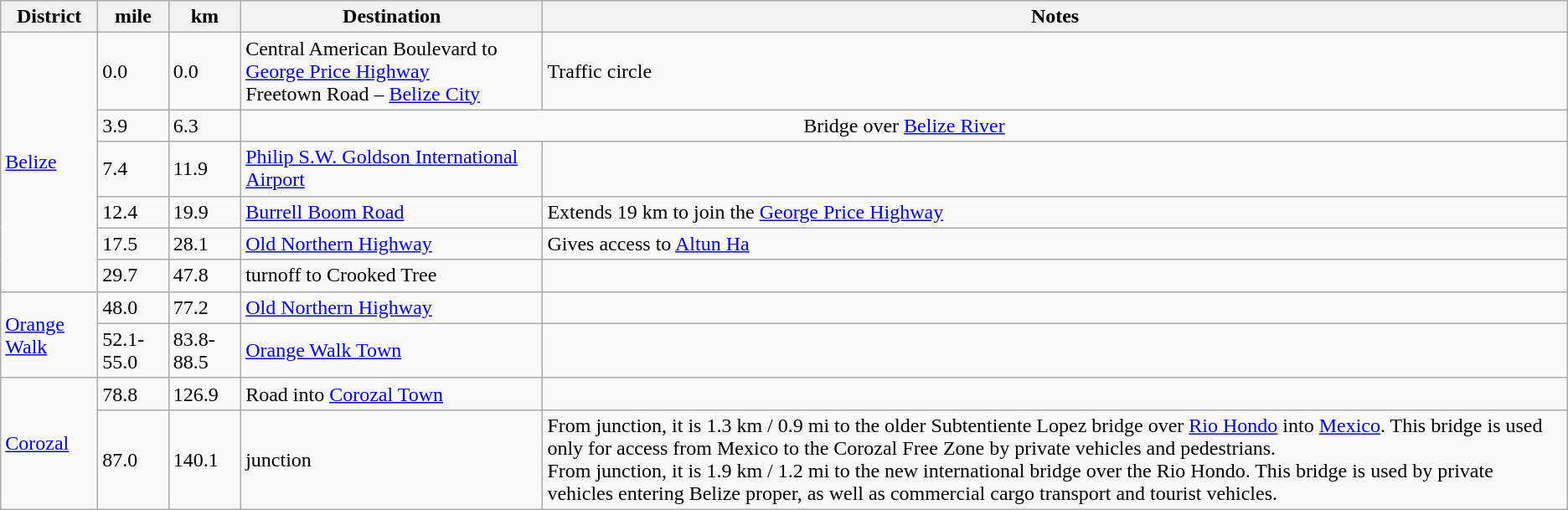<table class=wikitable>
<tr>
<th>District</th>
<th>mile</th>
<th>km</th>
<th>Destination</th>
<th>Notes</th>
</tr>
<tr>
<td rowspan=6><a href='#'>Belize</a></td>
<td>0.0</td>
<td>0.0</td>
<td>Central American Boulevard to <a href='#'>George Price Highway</a><br> Freetown Road – <a href='#'>Belize City</a></td>
<td>Traffic circle</td>
</tr>
<tr>
<td>3.9</td>
<td>6.3</td>
<td colspan=2 align=center>Bridge over <a href='#'>Belize River</a></td>
</tr>
<tr>
<td>7.4</td>
<td>11.9</td>
<td><a href='#'>Philip S.W. Goldson International Airport</a></td>
<td></td>
</tr>
<tr>
<td>12.4</td>
<td>19.9</td>
<td><a href='#'>Burrell Boom Road</a></td>
<td>Extends 19 km to join the <a href='#'>George Price Highway</a></td>
</tr>
<tr>
<td>17.5</td>
<td>28.1</td>
<td><a href='#'>Old Northern Highway</a></td>
<td>Gives access to <a href='#'>Altun Ha</a></td>
</tr>
<tr>
<td>29.7</td>
<td>47.8</td>
<td>turnoff to Crooked Tree</td>
<td></td>
</tr>
<tr>
<td rowspan=2><a href='#'>Orange Walk</a></td>
<td>48.0</td>
<td>77.2</td>
<td><a href='#'>Old Northern Highway</a></td>
<td></td>
</tr>
<tr>
<td>52.1-55.0</td>
<td>83.8-88.5</td>
<td><a href='#'>Orange Walk Town</a></td>
<td></td>
</tr>
<tr>
<td rowspan=2><a href='#'>Corozal</a></td>
<td>78.8</td>
<td>126.9</td>
<td>Road into <a href='#'>Corozal Town</a></td>
<td></td>
</tr>
<tr>
<td>87.0</td>
<td>140.1</td>
<td>junction</td>
<td>From junction, it is 1.3 km / 0.9 mi to the older Subtentiente Lopez bridge over <a href='#'>Rio Hondo</a> into <a href='#'>Mexico</a>.  This bridge is used only for access from Mexico to the Corozal Free Zone by private vehicles and pedestrians.<br> From junction, it is 1.9 km / 1.2 mi to the new international bridge over the Rio Hondo.  This bridge is used by private vehicles entering Belize proper, as well as commercial cargo transport and tourist vehicles.</td>
</tr>
</table>
